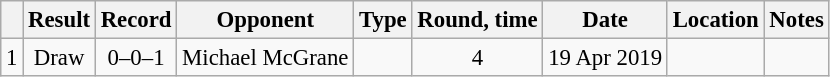<table class="wikitable" style="text-align:center; font-size:95%">
<tr>
<th></th>
<th>Result</th>
<th>Record</th>
<th>Opponent</th>
<th>Type</th>
<th>Round, time</th>
<th>Date</th>
<th>Location</th>
<th>Notes</th>
</tr>
<tr>
<td>1</td>
<td>Draw</td>
<td>0–0–1</td>
<td style="text-align:left;">Michael McGrane</td>
<td></td>
<td>4</td>
<td>19 Apr 2019</td>
<td style="text-align:left;"></td>
<td></td>
</tr>
</table>
